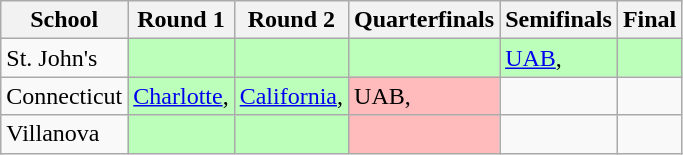<table class="wikitable">
<tr>
<th>School</th>
<th>Round 1</th>
<th>Round 2</th>
<th>Quarterfinals</th>
<th>Semifinals</th>
<th>Final</th>
</tr>
<tr>
<td>St. John's</td>
<td style="background:#bfb;"> </td>
<td style="background:#bfb;"> </td>
<td style="background:#bfb;"> </td>
<td style="background:#bfb;"><a href='#'>UAB</a>, </td>
<td style="background:#bfb;"> </td>
</tr>
<tr>
<td>Connecticut</td>
<td style="background:#bfb;"><a href='#'>Charlotte</a>, </td>
<td style="background:#bfb;"><a href='#'>California</a>, </td>
<td style="background:#fbb;">UAB, </td>
<td></td>
<td></td>
</tr>
<tr>
<td>Villanova</td>
<td style="background:#bfb;"> </td>
<td style="background:#bfb;"> </td>
<td style="background:#fbb;"> </td>
<td></td>
<td></td>
</tr>
</table>
